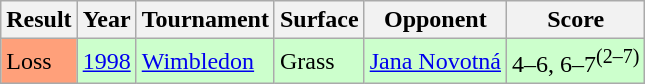<table class="sortable wikitable">
<tr>
<th>Result</th>
<th>Year</th>
<th>Tournament</th>
<th>Surface</th>
<th>Opponent</th>
<th class="unsortable">Score</th>
</tr>
<tr style="background:#ccffcc;">
<td style="background:#ffa07a;">Loss</td>
<td><a href='#'>1998</a></td>
<td><a href='#'>Wimbledon</a></td>
<td>Grass</td>
<td> <a href='#'>Jana Novotná</a></td>
<td>4–6, 6–7<sup>(2–7)</sup></td>
</tr>
</table>
